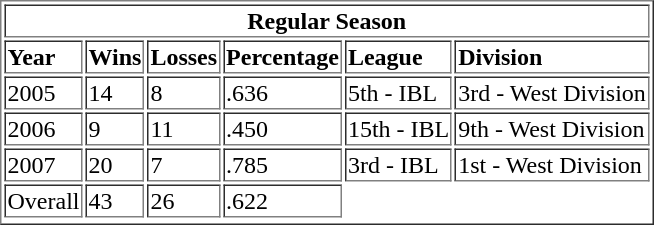<table border="1" cellpadding="1">
<tr>
<td colspan="8" align="center"><strong>Regular Season</strong></td>
</tr>
<tr>
<td><strong>Year</strong></td>
<td><strong>Wins</strong></td>
<td><strong>Losses</strong></td>
<td><strong>Percentage</strong></td>
<td><strong>League</strong></td>
<td><strong>Division</strong></td>
</tr>
<tr>
<td>2005</td>
<td>14</td>
<td>8</td>
<td>.636</td>
<td>5th - IBL</td>
<td>3rd - West Division</td>
</tr>
<tr>
<td>2006</td>
<td>9</td>
<td>11</td>
<td>.450</td>
<td>15th - IBL</td>
<td>9th - West Division</td>
</tr>
<tr>
<td>2007</td>
<td>20</td>
<td>7</td>
<td>.785</td>
<td>3rd - IBL</td>
<td>1st - West Division</td>
</tr>
<tr>
<td>Overall</td>
<td>43</td>
<td>26</td>
<td>.622</td>
</tr>
<tr>
</tr>
</table>
